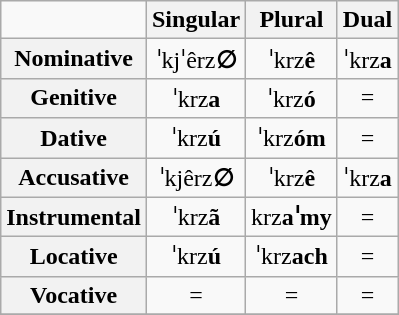<table class="wikitable" style="text-align:center">
<tr>
<td></td>
<th>Singular</th>
<th>Plural</th>
<th>Dual</th>
</tr>
<tr>
<th>Nominative</th>
<td>ˈkjˈêrz<strong>∅</strong></td>
<td>ˈkrz<strong>ê</strong></td>
<td>ˈkrz<strong>a</strong></td>
</tr>
<tr>
<th>Genitive</th>
<td>ˈkrz<strong>a</strong></td>
<td>ˈkrz<strong>ó</strong></td>
<td>= </td>
</tr>
<tr>
<th>Dative</th>
<td>ˈkrz<strong>ú</strong></td>
<td>ˈkrz<strong>óm</strong></td>
<td>= </td>
</tr>
<tr>
<th>Accusative</th>
<td>ˈkjêrz<strong>∅</strong></td>
<td>ˈkrz<strong>ê</strong></td>
<td>ˈkrz<strong>a</strong></td>
</tr>
<tr>
<th>Instrumental</th>
<td>ˈkrz<strong>ã</strong></td>
<td>krz<strong>aˈmy</strong></td>
<td>= </td>
</tr>
<tr>
<th>Locative</th>
<td>ˈkrz<strong>ú</strong></td>
<td>ˈkrz<strong>ach</strong></td>
<td>= </td>
</tr>
<tr>
<th>Vocative</th>
<td>= </td>
<td>= </td>
<td>= </td>
</tr>
<tr>
</tr>
</table>
